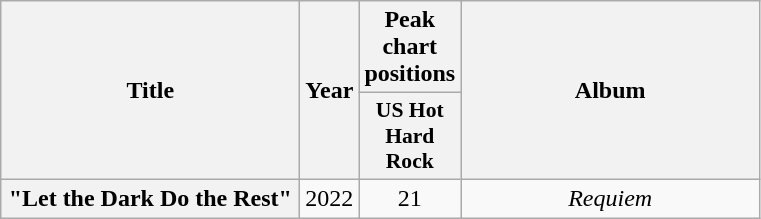<table class="wikitable plainrowheaders" style="text-align:center;">
<tr>
<th scope="col" rowspan="2" style="width:12em;">Title</th>
<th scope="col" rowspan="2">Year</th>
<th scope="col" colspan="1">Peak chart positions</th>
<th scope="col" rowspan="2" style="width:12em;">Album</th>
</tr>
<tr>
<th scope="col" style="width:3em;font-size:90%;">US Hot Hard Rock</th>
</tr>
<tr>
<th scope="row">"Let the Dark Do the Rest"</th>
<td>2022</td>
<td>21</td>
<td><em>Requiem</em></td>
</tr>
</table>
